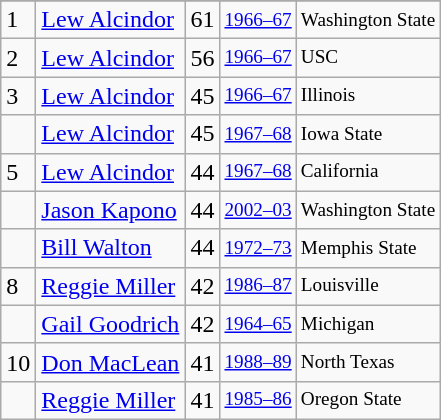<table class="wikitable">
<tr>
</tr>
<tr>
<td>1</td>
<td><a href='#'>Lew Alcindor</a></td>
<td>61</td>
<td style="font-size:80%;"><a href='#'>1966–67</a></td>
<td style="font-size:80%;">Washington State</td>
</tr>
<tr>
<td>2</td>
<td><a href='#'>Lew Alcindor</a></td>
<td>56</td>
<td style="font-size:80%;"><a href='#'>1966–67</a></td>
<td style="font-size:80%;">USC</td>
</tr>
<tr>
<td>3</td>
<td><a href='#'>Lew Alcindor</a></td>
<td>45</td>
<td style="font-size:80%;"><a href='#'>1966–67</a></td>
<td style="font-size:80%;">Illinois</td>
</tr>
<tr>
<td></td>
<td><a href='#'>Lew Alcindor</a></td>
<td>45</td>
<td style="font-size:80%;"><a href='#'>1967–68</a></td>
<td style="font-size:80%;">Iowa State</td>
</tr>
<tr>
<td>5</td>
<td><a href='#'>Lew Alcindor</a></td>
<td>44</td>
<td style="font-size:80%;"><a href='#'>1967–68</a></td>
<td style="font-size:80%;">California</td>
</tr>
<tr>
<td></td>
<td><a href='#'>Jason Kapono</a></td>
<td>44</td>
<td style="font-size:80%;"><a href='#'>2002–03</a></td>
<td style="font-size:80%;">Washington State</td>
</tr>
<tr>
<td></td>
<td><a href='#'>Bill Walton</a></td>
<td>44</td>
<td style="font-size:80%;"><a href='#'>1972–73</a></td>
<td style="font-size:80%;">Memphis State</td>
</tr>
<tr>
<td>8</td>
<td><a href='#'>Reggie Miller</a></td>
<td>42</td>
<td style="font-size:80%;"><a href='#'>1986–87</a></td>
<td style="font-size:80%;">Louisville</td>
</tr>
<tr>
<td></td>
<td><a href='#'>Gail Goodrich</a></td>
<td>42</td>
<td style="font-size:80%;"><a href='#'>1964–65</a></td>
<td style="font-size:80%;">Michigan</td>
</tr>
<tr>
<td>10</td>
<td><a href='#'>Don MacLean</a></td>
<td>41</td>
<td style="font-size:80%;"><a href='#'>1988–89</a></td>
<td style="font-size:80%;">North Texas</td>
</tr>
<tr>
<td></td>
<td><a href='#'>Reggie Miller</a></td>
<td>41</td>
<td style="font-size:80%;"><a href='#'>1985–86</a></td>
<td style="font-size:80%;">Oregon State</td>
</tr>
</table>
